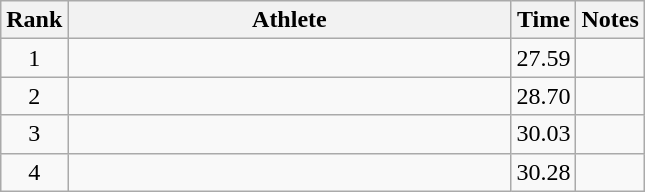<table class="wikitable" style="text-align:center">
<tr>
<th>Rank</th>
<th Style="width:18em">Athlete</th>
<th>Time</th>
<th>Notes</th>
</tr>
<tr>
<td>1</td>
<td style="text-align:left"></td>
<td>27.59</td>
<td></td>
</tr>
<tr>
<td>2</td>
<td style="text-align:left"></td>
<td>28.70</td>
<td></td>
</tr>
<tr>
<td>3</td>
<td style="text-align:left"></td>
<td>30.03</td>
<td></td>
</tr>
<tr>
<td>4</td>
<td style="text-align:left"></td>
<td>30.28</td>
<td></td>
</tr>
</table>
